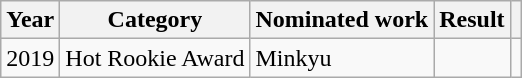<table class="wikitable">
<tr>
<th>Year</th>
<th>Category</th>
<th>Nominated work</th>
<th>Result</th>
<th></th>
</tr>
<tr>
<td>2019</td>
<td>Hot Rookie Award</td>
<td>Minkyu</td>
<td></td>
<td></td>
</tr>
</table>
